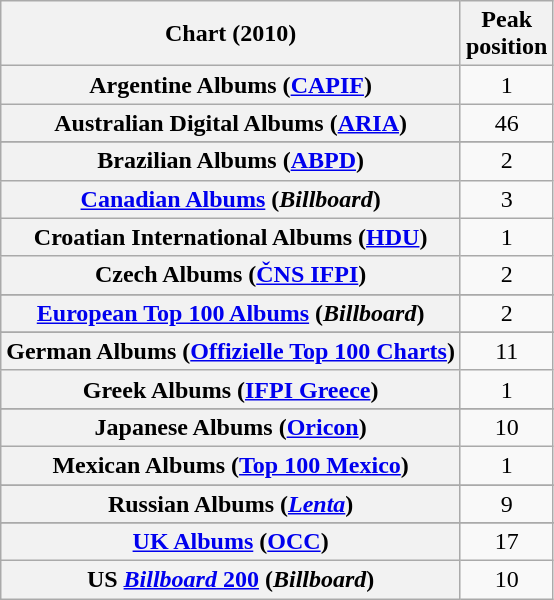<table class="wikitable sortable plainrowheaders" style="text-align:center">
<tr>
<th>Chart (2010)</th>
<th>Peak<br>position</th>
</tr>
<tr>
<th scope="row">Argentine Albums (<a href='#'>CAPIF</a>)</th>
<td>1</td>
</tr>
<tr>
<th scope="row">Australian Digital Albums (<a href='#'>ARIA</a>)</th>
<td>46</td>
</tr>
<tr>
</tr>
<tr>
</tr>
<tr>
</tr>
<tr>
<th scope="row">Brazilian Albums (<a href='#'>ABPD</a>)</th>
<td style="text-align:center;">2</td>
</tr>
<tr>
<th scope="row"><a href='#'>Canadian Albums</a> (<em>Billboard</em>)</th>
<td style="text-align:center;">3</td>
</tr>
<tr>
<th scope="row">Croatian International Albums (<a href='#'>HDU</a>)</th>
<td>1</td>
</tr>
<tr>
<th scope="row">Czech Albums (<a href='#'>ČNS IFPI</a>)</th>
<td style="text-align:center;">2</td>
</tr>
<tr>
</tr>
<tr>
</tr>
<tr>
<th scope="row"><a href='#'>European Top 100 Albums</a> (<em>Billboard</em>)</th>
<td style="text-align:center;">2</td>
</tr>
<tr>
</tr>
<tr>
</tr>
<tr>
<th scope="row">German Albums (<a href='#'>Offizielle Top 100 Charts</a>)</th>
<td style="text-align:center;">11</td>
</tr>
<tr>
<th scope="row">Greek Albums (<a href='#'>IFPI Greece</a>)</th>
<td style="text-align:center;">1</td>
</tr>
<tr>
</tr>
<tr>
<th scope="row">Japanese Albums (<a href='#'>Oricon</a>)</th>
<td style="text-align:center;">10</td>
</tr>
<tr>
<th scope="row">Mexican Albums (<a href='#'>Top 100 Mexico</a>)</th>
<td style="text-align:center;">1</td>
</tr>
<tr>
</tr>
<tr>
</tr>
<tr>
</tr>
<tr>
<th scope="row">Russian Albums (<a href='#'><em>Lenta</em></a>)</th>
<td>9</td>
</tr>
<tr>
</tr>
<tr>
</tr>
<tr>
</tr>
<tr>
</tr>
<tr>
</tr>
<tr>
</tr>
<tr>
<th scope="row"><a href='#'>UK Albums</a> (<a href='#'>OCC</a>)</th>
<td style="text-align:center;">17</td>
</tr>
<tr>
<th scope="row">US <a href='#'><em>Billboard</em> 200</a> (<em>Billboard</em>)</th>
<td style="text-align:center;">10</td>
</tr>
</table>
